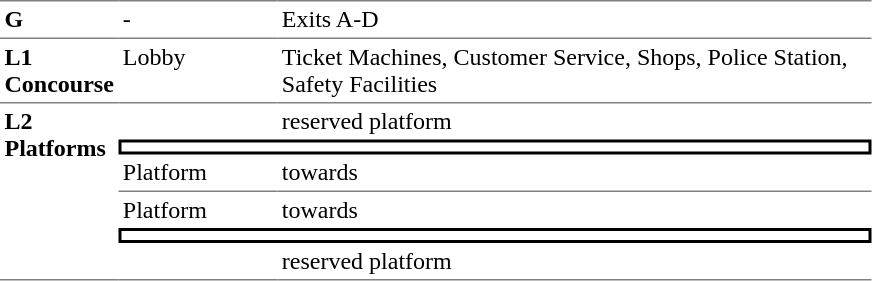<table border=0 cellspacing=0 cellpadding=3>
<tr>
<td style="border-top:solid 1px gray;" width=50 valign=top><strong>G</strong></td>
<td style="border-top:solid 1px gray;" width=100 valign=top>-</td>
<td style="border-top:solid 1px gray;" width=390 valign=top>Exits A-D</td>
</tr>
<tr>
<td style="border-bottom:solid 1px gray; border-top:solid 1px gray;" valign=top><strong>L1<br>Concourse</strong></td>
<td style="border-bottom:solid 1px gray; border-top:solid 1px gray;" valign=top>Lobby</td>
<td style="border-bottom:solid 1px gray; border-top:solid 1px gray;" valign=top>Ticket Machines, Customer Service, Shops, Police Station, Safety Facilities</td>
</tr>
<tr>
<td style="border-bottom:solid 1px gray;" rowspan=6 valign=top><strong>L2<br>Platforms</strong></td>
<td></td>
<td> reserved platform</td>
</tr>
<tr>
<td style="border-right:solid 2px black;border-left:solid 2px black;border-top:solid 2px black;border-bottom:solid 2px black;text-align:center;" colspan=2></td>
</tr>
<tr>
<td style="border-bottom:solid 1px gray;">Platform </td>
<td style="border-bottom:solid 1px gray;">  towards  </td>
</tr>
<tr>
<td>Platform </td>
<td> towards   </td>
</tr>
<tr>
<td style="border-right:solid 2px black;border-left:solid 2px black;border-top:solid 2px black;border-bottom:solid 2px black;text-align:center;" colspan=2></td>
</tr>
<tr>
<td style="border-bottom:solid 1px gray;"></td>
<td style="border-bottom:solid 1px gray;"> reserved platform</td>
</tr>
</table>
